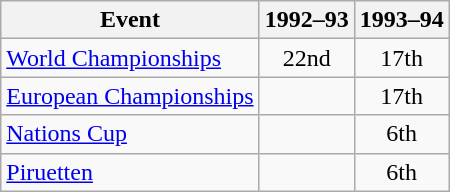<table class="wikitable" style="text-align:center">
<tr>
<th>Event</th>
<th>1992–93</th>
<th>1993–94</th>
</tr>
<tr>
<td align=left><a href='#'>World Championships</a></td>
<td>22nd</td>
<td>17th</td>
</tr>
<tr>
<td align=left><a href='#'>European Championships</a></td>
<td></td>
<td>17th</td>
</tr>
<tr>
<td align=left><a href='#'>Nations Cup</a></td>
<td></td>
<td>6th</td>
</tr>
<tr>
<td align=left><a href='#'>Piruetten</a></td>
<td></td>
<td>6th</td>
</tr>
</table>
